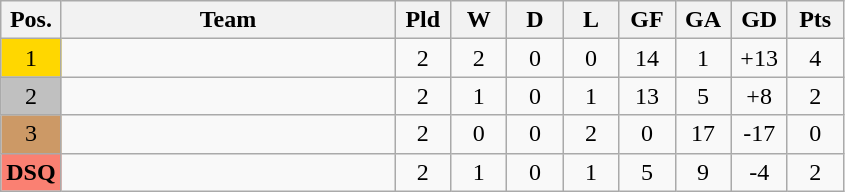<table class="wikitable" style="text-align:center">
<tr>
<th>Pos.</th>
<th width=215px>Team</th>
<th width=30px>Pld</th>
<th width=30px>W</th>
<th width=30px>D</th>
<th width=30px>L</th>
<th width=30px>GF</th>
<th width=30px>GA</th>
<th width=30px>GD</th>
<th width=30px>Pts</th>
</tr>
<tr>
<td bgcolor=gold>1</td>
<td align=left></td>
<td>2</td>
<td>2</td>
<td>0</td>
<td>0</td>
<td>14</td>
<td>1</td>
<td>+13</td>
<td>4</td>
</tr>
<tr>
<td bgcolor=silver>2</td>
<td align=left></td>
<td>2</td>
<td>1</td>
<td>0</td>
<td>1</td>
<td>13</td>
<td>5</td>
<td>+8</td>
<td>2</td>
</tr>
<tr>
<td bgcolor=#cc9966>3</td>
<td align=left></td>
<td>2</td>
<td>0</td>
<td>0</td>
<td>2</td>
<td>0</td>
<td>17</td>
<td>-17</td>
<td>0</td>
</tr>
<tr>
<td bgcolor=salmon><strong>DSQ</strong></td>
<td align=left></td>
<td>2</td>
<td>1</td>
<td>0</td>
<td>1</td>
<td>5</td>
<td>9</td>
<td>-4</td>
<td>2</td>
</tr>
</table>
